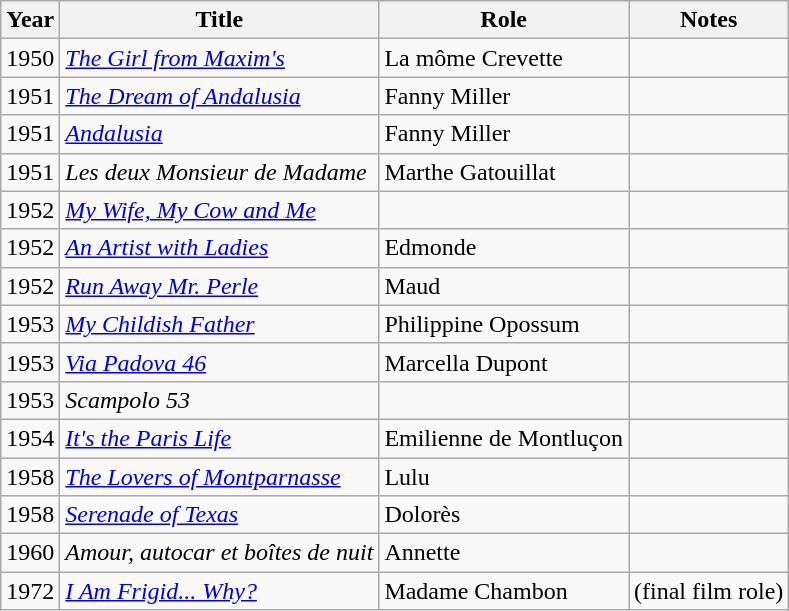<table class="wikitable">
<tr>
<th>Year</th>
<th>Title</th>
<th>Role</th>
<th>Notes</th>
</tr>
<tr>
<td>1950</td>
<td><em><a href='#'>The Girl from Maxim's</a></em></td>
<td>La môme Crevette</td>
<td></td>
</tr>
<tr>
<td>1951</td>
<td><em><a href='#'>The Dream of Andalusia</a></em></td>
<td>Fanny Miller</td>
<td></td>
</tr>
<tr>
<td>1951</td>
<td><em><a href='#'>Andalusia</a></em></td>
<td>Fanny Miller</td>
<td></td>
</tr>
<tr>
<td>1951</td>
<td><em>Les deux Monsieur de Madame</em></td>
<td>Marthe Gatouillat</td>
<td></td>
</tr>
<tr>
<td>1952</td>
<td><em><a href='#'>My Wife, My Cow and Me</a></em></td>
<td></td>
<td></td>
</tr>
<tr>
<td>1952</td>
<td><em><a href='#'>An Artist with Ladies</a></em></td>
<td>Edmonde</td>
<td></td>
</tr>
<tr>
<td>1952</td>
<td><em><a href='#'>Run Away Mr. Perle</a></em></td>
<td>Maud</td>
<td></td>
</tr>
<tr>
<td>1953</td>
<td><em><a href='#'>My Childish Father</a></em></td>
<td>Philippine Opossum</td>
<td></td>
</tr>
<tr>
<td>1953</td>
<td><em><a href='#'>Via Padova 46</a></em></td>
<td>Marcella Dupont</td>
<td></td>
</tr>
<tr>
<td>1953</td>
<td><em>Scampolo 53</em></td>
<td></td>
<td></td>
</tr>
<tr>
<td>1954</td>
<td><em><a href='#'>It's the Paris Life</a></em></td>
<td>Emilienne de Montluçon</td>
<td></td>
</tr>
<tr>
<td>1958</td>
<td><em><a href='#'>The Lovers of Montparnasse</a></em></td>
<td>Lulu</td>
<td></td>
</tr>
<tr>
<td>1958</td>
<td><em><a href='#'>Serenade of Texas</a></em></td>
<td>Dolorès</td>
<td></td>
</tr>
<tr>
<td>1960</td>
<td><em>Amour, autocar et boîtes de nuit</em></td>
<td>Annette</td>
<td></td>
</tr>
<tr>
<td>1972</td>
<td><em><a href='#'>I Am Frigid... Why?</a></em></td>
<td>Madame Chambon</td>
<td>(final film role)</td>
</tr>
</table>
